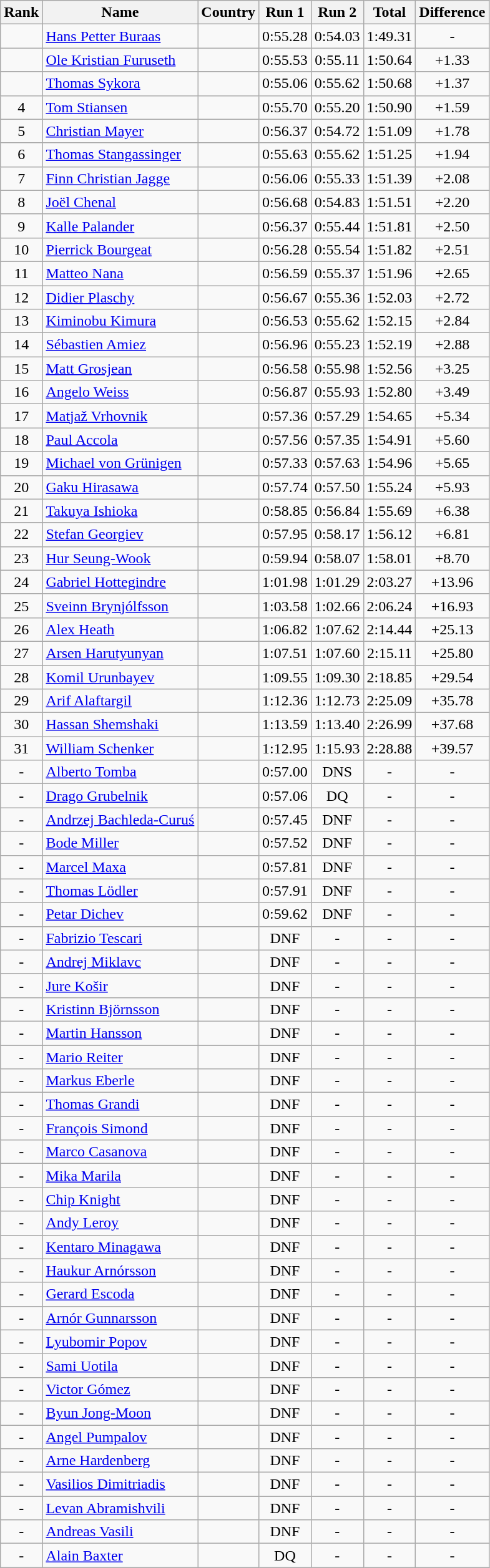<table class="wikitable sortable" style="text-align:center">
<tr>
<th>Rank</th>
<th>Name</th>
<th>Country</th>
<th>Run 1</th>
<th>Run 2</th>
<th>Total</th>
<th>Difference</th>
</tr>
<tr>
<td></td>
<td align=left><a href='#'>Hans Petter Buraas</a></td>
<td align=left></td>
<td>0:55.28</td>
<td>0:54.03</td>
<td>1:49.31</td>
<td>-</td>
</tr>
<tr>
<td></td>
<td align=left><a href='#'>Ole Kristian Furuseth</a></td>
<td align=left></td>
<td>0:55.53</td>
<td>0:55.11</td>
<td>1:50.64</td>
<td>+1.33</td>
</tr>
<tr>
<td></td>
<td align=left><a href='#'>Thomas Sykora</a></td>
<td align=left></td>
<td>0:55.06</td>
<td>0:55.62</td>
<td>1:50.68</td>
<td>+1.37</td>
</tr>
<tr>
<td>4</td>
<td align=left><a href='#'>Tom Stiansen</a></td>
<td align=left></td>
<td>0:55.70</td>
<td>0:55.20</td>
<td>1:50.90</td>
<td>+1.59</td>
</tr>
<tr>
<td>5</td>
<td align=left><a href='#'>Christian Mayer</a></td>
<td align=left></td>
<td>0:56.37</td>
<td>0:54.72</td>
<td>1:51.09</td>
<td>+1.78</td>
</tr>
<tr>
<td>6</td>
<td align=left><a href='#'>Thomas Stangassinger</a></td>
<td align=left></td>
<td>0:55.63</td>
<td>0:55.62</td>
<td>1:51.25</td>
<td>+1.94</td>
</tr>
<tr>
<td>7</td>
<td align=left><a href='#'>Finn Christian Jagge</a></td>
<td align=left></td>
<td>0:56.06</td>
<td>0:55.33</td>
<td>1:51.39</td>
<td>+2.08</td>
</tr>
<tr>
<td>8</td>
<td align=left><a href='#'>Joël Chenal</a></td>
<td align=left></td>
<td>0:56.68</td>
<td>0:54.83</td>
<td>1:51.51</td>
<td>+2.20</td>
</tr>
<tr>
<td>9</td>
<td align=left><a href='#'>Kalle Palander</a></td>
<td align=left></td>
<td>0:56.37</td>
<td>0:55.44</td>
<td>1:51.81</td>
<td>+2.50</td>
</tr>
<tr>
<td>10</td>
<td align=left><a href='#'>Pierrick Bourgeat</a></td>
<td align=left></td>
<td>0:56.28</td>
<td>0:55.54</td>
<td>1:51.82</td>
<td>+2.51</td>
</tr>
<tr>
<td>11</td>
<td align=left><a href='#'>Matteo Nana</a></td>
<td align=left></td>
<td>0:56.59</td>
<td>0:55.37</td>
<td>1:51.96</td>
<td>+2.65</td>
</tr>
<tr>
<td>12</td>
<td align=left><a href='#'>Didier Plaschy</a></td>
<td align=left></td>
<td>0:56.67</td>
<td>0:55.36</td>
<td>1:52.03</td>
<td>+2.72</td>
</tr>
<tr>
<td>13</td>
<td align=left><a href='#'>Kiminobu Kimura</a></td>
<td align=left></td>
<td>0:56.53</td>
<td>0:55.62</td>
<td>1:52.15</td>
<td>+2.84</td>
</tr>
<tr>
<td>14</td>
<td align=left><a href='#'>Sébastien Amiez</a></td>
<td align=left></td>
<td>0:56.96</td>
<td>0:55.23</td>
<td>1:52.19</td>
<td>+2.88</td>
</tr>
<tr>
<td>15</td>
<td align=left><a href='#'>Matt Grosjean</a></td>
<td align=left></td>
<td>0:56.58</td>
<td>0:55.98</td>
<td>1:52.56</td>
<td>+3.25</td>
</tr>
<tr>
<td>16</td>
<td align=left><a href='#'>Angelo Weiss</a></td>
<td align=left></td>
<td>0:56.87</td>
<td>0:55.93</td>
<td>1:52.80</td>
<td>+3.49</td>
</tr>
<tr>
<td>17</td>
<td align=left><a href='#'>Matjaž Vrhovnik</a></td>
<td align=left></td>
<td>0:57.36</td>
<td>0:57.29</td>
<td>1:54.65</td>
<td>+5.34</td>
</tr>
<tr>
<td>18</td>
<td align=left><a href='#'>Paul Accola</a></td>
<td align=left></td>
<td>0:57.56</td>
<td>0:57.35</td>
<td>1:54.91</td>
<td>+5.60</td>
</tr>
<tr>
<td>19</td>
<td align=left><a href='#'>Michael von Grünigen</a></td>
<td align=left></td>
<td>0:57.33</td>
<td>0:57.63</td>
<td>1:54.96</td>
<td>+5.65</td>
</tr>
<tr>
<td>20</td>
<td align=left><a href='#'>Gaku Hirasawa</a></td>
<td align=left></td>
<td>0:57.74</td>
<td>0:57.50</td>
<td>1:55.24</td>
<td>+5.93</td>
</tr>
<tr>
<td>21</td>
<td align=left><a href='#'>Takuya Ishioka</a></td>
<td align=left></td>
<td>0:58.85</td>
<td>0:56.84</td>
<td>1:55.69</td>
<td>+6.38</td>
</tr>
<tr>
<td>22</td>
<td align=left><a href='#'>Stefan Georgiev</a></td>
<td align=left></td>
<td>0:57.95</td>
<td>0:58.17</td>
<td>1:56.12</td>
<td>+6.81</td>
</tr>
<tr>
<td>23</td>
<td align=left><a href='#'>Hur Seung-Wook</a></td>
<td align=left></td>
<td>0:59.94</td>
<td>0:58.07</td>
<td>1:58.01</td>
<td>+8.70</td>
</tr>
<tr>
<td>24</td>
<td align=left><a href='#'>Gabriel Hottegindre</a></td>
<td align=left></td>
<td>1:01.98</td>
<td>1:01.29</td>
<td>2:03.27</td>
<td>+13.96</td>
</tr>
<tr>
<td>25</td>
<td align=left><a href='#'>Sveinn Brynjólfsson</a></td>
<td align=left></td>
<td>1:03.58</td>
<td>1:02.66</td>
<td>2:06.24</td>
<td>+16.93</td>
</tr>
<tr>
<td>26</td>
<td align=left><a href='#'>Alex Heath</a></td>
<td align=left></td>
<td>1:06.82</td>
<td>1:07.62</td>
<td>2:14.44</td>
<td>+25.13</td>
</tr>
<tr>
<td>27</td>
<td align=left><a href='#'>Arsen Harutyunyan</a></td>
<td align=left></td>
<td>1:07.51</td>
<td>1:07.60</td>
<td>2:15.11</td>
<td>+25.80</td>
</tr>
<tr>
<td>28</td>
<td align=left><a href='#'>Komil Urunbayev</a></td>
<td align=left></td>
<td>1:09.55</td>
<td>1:09.30</td>
<td>2:18.85</td>
<td>+29.54</td>
</tr>
<tr>
<td>29</td>
<td align=left><a href='#'>Arif Alaftargil</a></td>
<td align=left></td>
<td>1:12.36</td>
<td>1:12.73</td>
<td>2:25.09</td>
<td>+35.78</td>
</tr>
<tr>
<td>30</td>
<td align=left><a href='#'>Hassan Shemshaki</a></td>
<td align=left></td>
<td>1:13.59</td>
<td>1:13.40</td>
<td>2:26.99</td>
<td>+37.68</td>
</tr>
<tr>
<td>31</td>
<td align=left><a href='#'>William Schenker</a></td>
<td align=left></td>
<td>1:12.95</td>
<td>1:15.93</td>
<td>2:28.88</td>
<td>+39.57</td>
</tr>
<tr>
<td>-</td>
<td align=left><a href='#'>Alberto Tomba</a></td>
<td align=left></td>
<td>0:57.00</td>
<td>DNS</td>
<td>-</td>
<td>-</td>
</tr>
<tr>
<td>-</td>
<td align=left><a href='#'>Drago Grubelnik</a></td>
<td align=left></td>
<td>0:57.06</td>
<td>DQ</td>
<td>-</td>
<td>-</td>
</tr>
<tr>
<td>-</td>
<td align=left><a href='#'>Andrzej Bachleda-Curuś</a></td>
<td align=left></td>
<td>0:57.45</td>
<td>DNF</td>
<td>-</td>
<td>-</td>
</tr>
<tr>
<td>-</td>
<td align=left><a href='#'>Bode Miller</a></td>
<td align=left></td>
<td>0:57.52</td>
<td>DNF</td>
<td>-</td>
<td>-</td>
</tr>
<tr>
<td>-</td>
<td align=left><a href='#'>Marcel Maxa</a></td>
<td align=left></td>
<td>0:57.81</td>
<td>DNF</td>
<td>-</td>
<td>-</td>
</tr>
<tr>
<td>-</td>
<td align=left><a href='#'>Thomas Lödler</a></td>
<td align=left></td>
<td>0:57.91</td>
<td>DNF</td>
<td>-</td>
<td>-</td>
</tr>
<tr>
<td>-</td>
<td align=left><a href='#'>Petar Dichev</a></td>
<td align=left></td>
<td>0:59.62</td>
<td>DNF</td>
<td>-</td>
<td>-</td>
</tr>
<tr>
<td>-</td>
<td align=left><a href='#'>Fabrizio Tescari</a></td>
<td align=left></td>
<td>DNF</td>
<td>-</td>
<td>-</td>
<td>-</td>
</tr>
<tr>
<td>-</td>
<td align=left><a href='#'>Andrej Miklavc</a></td>
<td align=left></td>
<td>DNF</td>
<td>-</td>
<td>-</td>
<td>-</td>
</tr>
<tr>
<td>-</td>
<td align=left><a href='#'>Jure Košir</a></td>
<td align=left></td>
<td>DNF</td>
<td>-</td>
<td>-</td>
<td>-</td>
</tr>
<tr>
<td>-</td>
<td align=left><a href='#'>Kristinn Björnsson</a></td>
<td align=left></td>
<td>DNF</td>
<td>-</td>
<td>-</td>
<td>-</td>
</tr>
<tr>
<td>-</td>
<td align=left><a href='#'>Martin Hansson</a></td>
<td align=left></td>
<td>DNF</td>
<td>-</td>
<td>-</td>
<td>-</td>
</tr>
<tr>
<td>-</td>
<td align=left><a href='#'>Mario Reiter</a></td>
<td align=left></td>
<td>DNF</td>
<td>-</td>
<td>-</td>
<td>-</td>
</tr>
<tr>
<td>-</td>
<td align=left><a href='#'>Markus Eberle</a></td>
<td align=left></td>
<td>DNF</td>
<td>-</td>
<td>-</td>
<td>-</td>
</tr>
<tr>
<td>-</td>
<td align=left><a href='#'>Thomas Grandi</a></td>
<td align=left></td>
<td>DNF</td>
<td>-</td>
<td>-</td>
<td>-</td>
</tr>
<tr>
<td>-</td>
<td align=left><a href='#'>François Simond</a></td>
<td align=left></td>
<td>DNF</td>
<td>-</td>
<td>-</td>
<td>-</td>
</tr>
<tr>
<td>-</td>
<td align=left><a href='#'>Marco Casanova</a></td>
<td align=left></td>
<td>DNF</td>
<td>-</td>
<td>-</td>
<td>-</td>
</tr>
<tr>
<td>-</td>
<td align=left><a href='#'>Mika Marila</a></td>
<td align=left></td>
<td>DNF</td>
<td>-</td>
<td>-</td>
<td>-</td>
</tr>
<tr>
<td>-</td>
<td align=left><a href='#'>Chip Knight</a></td>
<td align=left></td>
<td>DNF</td>
<td>-</td>
<td>-</td>
<td>-</td>
</tr>
<tr>
<td>-</td>
<td align=left><a href='#'>Andy Leroy</a></td>
<td align=left></td>
<td>DNF</td>
<td>-</td>
<td>-</td>
<td>-</td>
</tr>
<tr>
<td>-</td>
<td align=left><a href='#'>Kentaro Minagawa</a></td>
<td align=left></td>
<td>DNF</td>
<td>-</td>
<td>-</td>
<td>-</td>
</tr>
<tr>
<td>-</td>
<td align=left><a href='#'>Haukur Arnórsson</a></td>
<td align=left></td>
<td>DNF</td>
<td>-</td>
<td>-</td>
<td>-</td>
</tr>
<tr>
<td>-</td>
<td align=left><a href='#'>Gerard Escoda</a></td>
<td align=left></td>
<td>DNF</td>
<td>-</td>
<td>-</td>
<td>-</td>
</tr>
<tr>
<td>-</td>
<td align=left><a href='#'>Arnór Gunnarsson</a></td>
<td align=left></td>
<td>DNF</td>
<td>-</td>
<td>-</td>
<td>-</td>
</tr>
<tr>
<td>-</td>
<td align=left><a href='#'>Lyubomir Popov</a></td>
<td align=left></td>
<td>DNF</td>
<td>-</td>
<td>-</td>
<td>-</td>
</tr>
<tr>
<td>-</td>
<td align=left><a href='#'>Sami Uotila</a></td>
<td align=left></td>
<td>DNF</td>
<td>-</td>
<td>-</td>
<td>-</td>
</tr>
<tr>
<td>-</td>
<td align=left><a href='#'>Victor Gómez</a></td>
<td align=left></td>
<td>DNF</td>
<td>-</td>
<td>-</td>
<td>-</td>
</tr>
<tr>
<td>-</td>
<td align=left><a href='#'>Byun Jong-Moon</a></td>
<td align=left></td>
<td>DNF</td>
<td>-</td>
<td>-</td>
<td>-</td>
</tr>
<tr>
<td>-</td>
<td align=left><a href='#'>Angel Pumpalov</a></td>
<td align=left></td>
<td>DNF</td>
<td>-</td>
<td>-</td>
<td>-</td>
</tr>
<tr>
<td>-</td>
<td align=left><a href='#'>Arne Hardenberg</a></td>
<td align=left></td>
<td>DNF</td>
<td>-</td>
<td>-</td>
<td>-</td>
</tr>
<tr>
<td>-</td>
<td align=left><a href='#'>Vasilios Dimitriadis</a></td>
<td align=left></td>
<td>DNF</td>
<td>-</td>
<td>-</td>
<td>-</td>
</tr>
<tr>
<td>-</td>
<td align=left><a href='#'>Levan Abramishvili</a></td>
<td align=left></td>
<td>DNF</td>
<td>-</td>
<td>-</td>
<td>-</td>
</tr>
<tr>
<td>-</td>
<td align=left><a href='#'>Andreas Vasili</a></td>
<td align=left></td>
<td>DNF</td>
<td>-</td>
<td>-</td>
<td>-</td>
</tr>
<tr>
<td>-</td>
<td align=left><a href='#'>Alain Baxter</a></td>
<td align=left></td>
<td>DQ</td>
<td>-</td>
<td>-</td>
<td>-</td>
</tr>
</table>
